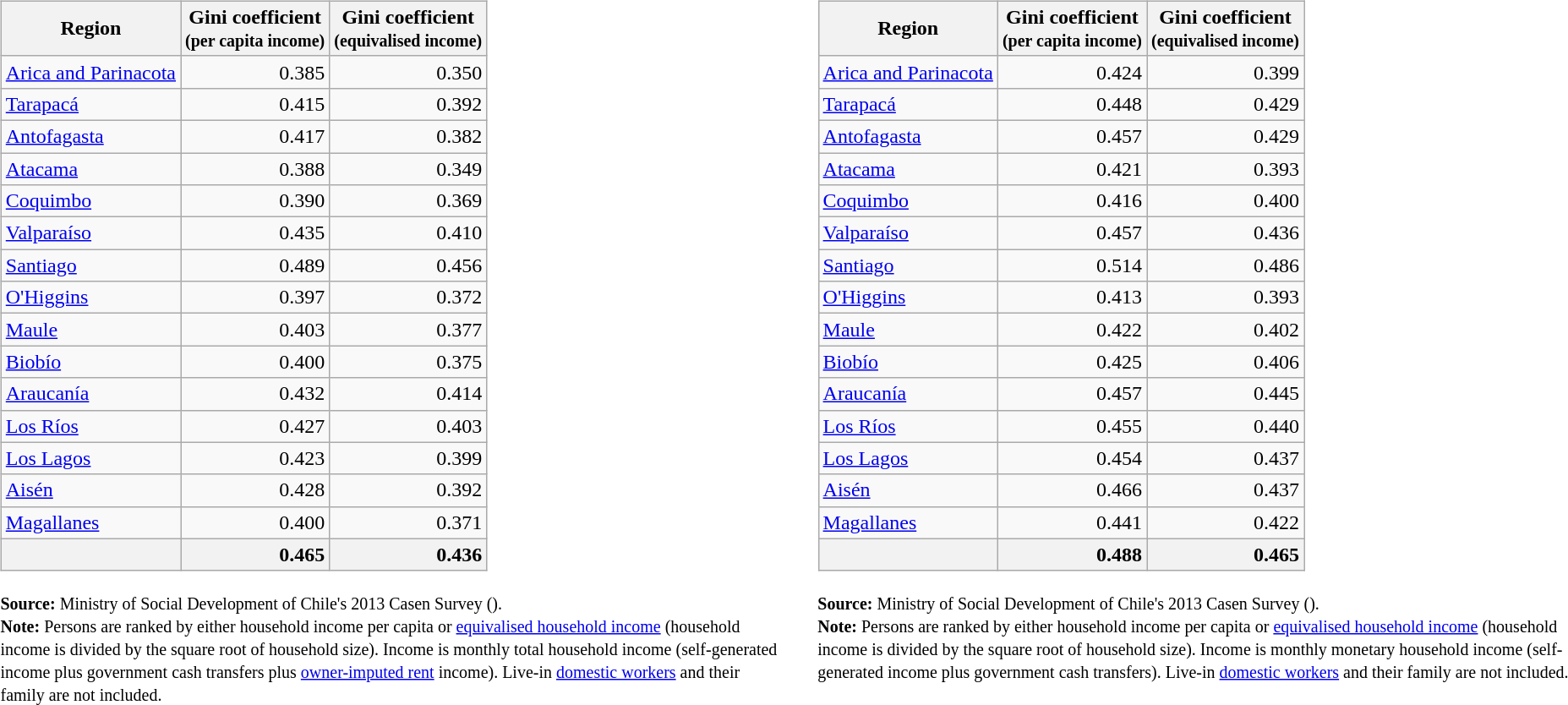<table>
<tr valign="top">
<td width=49%><br><table class="wikitable sortable" style="text-align:right">
<tr>
<th>Region</th>
<th>Gini coefficient<br><small>(per capita income)</small></th>
<th>Gini coefficient<br><small>(equivalised income)</small></th>
</tr>
<tr>
<td align="left"><a href='#'>Arica and Parinacota</a></td>
<td>0.385</td>
<td>0.350</td>
</tr>
<tr>
<td align="left"><a href='#'>Tarapacá</a></td>
<td>0.415</td>
<td>0.392</td>
</tr>
<tr>
<td align="left"><a href='#'>Antofagasta</a></td>
<td>0.417</td>
<td>0.382</td>
</tr>
<tr>
<td align="left"><a href='#'>Atacama</a></td>
<td>0.388</td>
<td>0.349</td>
</tr>
<tr>
<td align="left"><a href='#'>Coquimbo</a></td>
<td>0.390</td>
<td>0.369</td>
</tr>
<tr>
<td align="left"><a href='#'>Valparaíso</a></td>
<td>0.435</td>
<td>0.410</td>
</tr>
<tr>
<td align="left"><a href='#'>Santiago</a></td>
<td>0.489</td>
<td>0.456</td>
</tr>
<tr>
<td align="left"><a href='#'>O'Higgins</a></td>
<td>0.397</td>
<td>0.372</td>
</tr>
<tr>
<td align="left"><a href='#'>Maule</a></td>
<td>0.403</td>
<td>0.377</td>
</tr>
<tr>
<td align="left"><a href='#'>Biobío</a></td>
<td>0.400</td>
<td>0.375</td>
</tr>
<tr>
<td align="left"><a href='#'>Araucanía</a></td>
<td>0.432</td>
<td>0.414</td>
</tr>
<tr>
<td align="left"><a href='#'>Los Ríos</a></td>
<td>0.427</td>
<td>0.403</td>
</tr>
<tr>
<td align="left"><a href='#'>Los Lagos</a></td>
<td>0.423</td>
<td>0.399</td>
</tr>
<tr>
<td align="left"><a href='#'>Aisén</a></td>
<td>0.428</td>
<td>0.392</td>
</tr>
<tr>
<td align="left"><a href='#'>Magallanes</a></td>
<td>0.400</td>
<td>0.371</td>
</tr>
<tr style="background-color: #f2f2f2">
<td align="left"><strong></strong></td>
<td><strong>0.465</strong></td>
<td><strong>0.436</strong></td>
</tr>
</table>
<small><strong>Source:</strong> Ministry of Social Development of Chile's 2013 Casen Survey ().</small><br>
<small><strong>Note:</strong> Persons are ranked by either household income per capita or <a href='#'>equivalised household income</a> (household income is divided by the square root of household size). Income is monthly total household income (self-generated income plus government cash transfers plus <a href='#'>owner-imputed rent</a> income). Live-in <a href='#'>domestic workers</a> and their family are not included.</small></td>
<td width=2%></td>
<td width=49%><br><table class="wikitable sortable" style="text-align:right">
<tr>
<th>Region</th>
<th>Gini coefficient<br><small>(per capita income)</small></th>
<th>Gini coefficient<br><small>(equivalised income)</small></th>
</tr>
<tr>
<td align="left"><a href='#'>Arica and Parinacota</a></td>
<td>0.424</td>
<td>0.399</td>
</tr>
<tr>
<td align="left"><a href='#'>Tarapacá</a></td>
<td>0.448</td>
<td>0.429</td>
</tr>
<tr>
<td align="left"><a href='#'>Antofagasta</a></td>
<td>0.457</td>
<td>0.429</td>
</tr>
<tr>
<td align="left"><a href='#'>Atacama</a></td>
<td>0.421</td>
<td>0.393</td>
</tr>
<tr>
<td align="left"><a href='#'>Coquimbo</a></td>
<td>0.416</td>
<td>0.400</td>
</tr>
<tr>
<td align="left"><a href='#'>Valparaíso</a></td>
<td>0.457</td>
<td>0.436</td>
</tr>
<tr>
<td align="left"><a href='#'>Santiago</a></td>
<td>0.514</td>
<td>0.486</td>
</tr>
<tr>
<td align="left"><a href='#'>O'Higgins</a></td>
<td>0.413</td>
<td>0.393</td>
</tr>
<tr>
<td align="left"><a href='#'>Maule</a></td>
<td>0.422</td>
<td>0.402</td>
</tr>
<tr>
<td align="left"><a href='#'>Biobío</a></td>
<td>0.425</td>
<td>0.406</td>
</tr>
<tr>
<td align="left"><a href='#'>Araucanía</a></td>
<td>0.457</td>
<td>0.445</td>
</tr>
<tr>
<td align="left"><a href='#'>Los Ríos</a></td>
<td>0.455</td>
<td>0.440</td>
</tr>
<tr>
<td align="left"><a href='#'>Los Lagos</a></td>
<td>0.454</td>
<td>0.437</td>
</tr>
<tr>
<td align="left"><a href='#'>Aisén</a></td>
<td>0.466</td>
<td>0.437</td>
</tr>
<tr>
<td align="left"><a href='#'>Magallanes</a></td>
<td>0.441</td>
<td>0.422</td>
</tr>
<tr style="background-color: #f2f2f2">
<td align="left"><strong></strong></td>
<td><strong>0.488</strong></td>
<td><strong>0.465</strong></td>
</tr>
</table>
<small><strong>Source:</strong> Ministry of Social Development of Chile's 2013 Casen Survey ().</small><br>
<small><strong>Note:</strong> Persons are ranked by either household income per capita or <a href='#'>equivalised household income</a> (household income is divided by the square root of household size). Income is monthly monetary household income (self-generated income plus government cash transfers). Live-in <a href='#'>domestic workers</a> and their family are not included.</small></td>
</tr>
</table>
